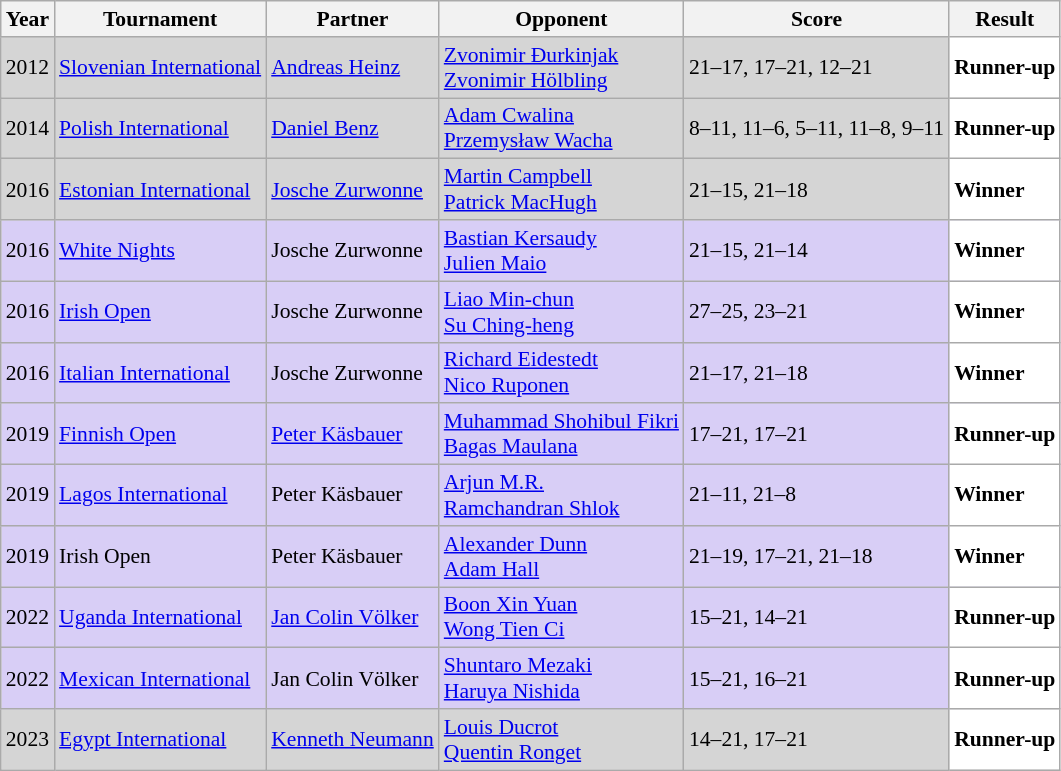<table class="sortable wikitable" style="font-size: 90%;">
<tr>
<th>Year</th>
<th>Tournament</th>
<th>Partner</th>
<th>Opponent</th>
<th>Score</th>
<th>Result</th>
</tr>
<tr style="background:#D5D5D5">
<td align="center">2012</td>
<td align="left"><a href='#'>Slovenian International</a></td>
<td align="left"> <a href='#'>Andreas Heinz</a></td>
<td align="left"> <a href='#'>Zvonimir Đurkinjak</a><br> <a href='#'>Zvonimir Hölbling</a></td>
<td align="left">21–17, 17–21, 12–21</td>
<td style="text-align:left; background:white"> <strong>Runner-up</strong></td>
</tr>
<tr style="background:#D5D5D5">
<td align="center">2014</td>
<td align="left"><a href='#'>Polish International</a></td>
<td align="left"> <a href='#'>Daniel Benz</a></td>
<td align="left"> <a href='#'>Adam Cwalina</a><br> <a href='#'>Przemysław Wacha</a></td>
<td align="left">8–11, 11–6, 5–11, 11–8, 9–11</td>
<td style="text-align:left; background:white"> <strong>Runner-up</strong></td>
</tr>
<tr style="background:#D5D5D5">
<td align="center">2016</td>
<td align="left"><a href='#'>Estonian International</a></td>
<td align="left"> <a href='#'>Josche Zurwonne</a></td>
<td align="left"> <a href='#'>Martin Campbell</a><br> <a href='#'>Patrick MacHugh</a></td>
<td align="left">21–15, 21–18</td>
<td style="text-align:left; background:white"> <strong>Winner</strong></td>
</tr>
<tr style="background:#D8CEF6">
<td align="center">2016</td>
<td align="left"><a href='#'>White Nights</a></td>
<td align="left"> Josche Zurwonne</td>
<td align="left"> <a href='#'>Bastian Kersaudy</a><br> <a href='#'>Julien Maio</a></td>
<td align="left">21–15, 21–14</td>
<td style="text-align:left; background:white"> <strong>Winner</strong></td>
</tr>
<tr style="background:#D8CEF6">
<td align="center">2016</td>
<td align="left"><a href='#'>Irish Open</a></td>
<td align="left"> Josche Zurwonne</td>
<td align="left"> <a href='#'>Liao Min-chun</a><br> <a href='#'>Su Ching-heng</a></td>
<td align="left">27–25, 23–21</td>
<td style="text-align:left; background:white"> <strong>Winner</strong></td>
</tr>
<tr style="background:#D8CEF6">
<td align="center">2016</td>
<td align="left"><a href='#'>Italian International</a></td>
<td align="left"> Josche Zurwonne</td>
<td align="left"> <a href='#'>Richard Eidestedt</a><br> <a href='#'>Nico Ruponen</a></td>
<td align="left">21–17, 21–18</td>
<td style="text-align:left; background:white"> <strong>Winner</strong></td>
</tr>
<tr style="background:#D8CEF6">
<td align="center">2019</td>
<td align="left"><a href='#'>Finnish Open</a></td>
<td align="left"> <a href='#'>Peter Käsbauer</a></td>
<td align="left"> <a href='#'>Muhammad Shohibul Fikri</a><br> <a href='#'>Bagas Maulana</a></td>
<td align="left">17–21, 17–21</td>
<td style="text-align:left; background:white"> <strong>Runner-up</strong></td>
</tr>
<tr style="background:#D8CEF6">
<td align="center">2019</td>
<td align="left"><a href='#'>Lagos International</a></td>
<td align="left"> Peter Käsbauer</td>
<td align="left"> <a href='#'>Arjun M.R.</a><br> <a href='#'>Ramchandran Shlok</a></td>
<td align="left">21–11, 21–8</td>
<td style="text-align:left; background:white"> <strong>Winner</strong></td>
</tr>
<tr style="background:#D8CEF6">
<td align="center">2019</td>
<td align="left">Irish Open</td>
<td align="left"> Peter Käsbauer</td>
<td align="left"> <a href='#'>Alexander Dunn</a><br> <a href='#'>Adam Hall</a></td>
<td align="left">21–19, 17–21, 21–18</td>
<td style="text-align:left; background:white"> <strong>Winner</strong></td>
</tr>
<tr style="background:#D8CEF6">
<td align="center">2022</td>
<td align="left"><a href='#'>Uganda International</a></td>
<td align="left"> <a href='#'>Jan Colin Völker</a></td>
<td align="left"> <a href='#'>Boon Xin Yuan</a><br> <a href='#'>Wong Tien Ci</a></td>
<td align="left">15–21, 14–21</td>
<td style="text-align:left; background:white"> <strong>Runner-up</strong></td>
</tr>
<tr style="background:#D8CEF6">
<td align="center">2022</td>
<td align="left"><a href='#'>Mexican International</a></td>
<td align="left"> Jan Colin Völker</td>
<td align="left"> <a href='#'>Shuntaro Mezaki</a><br> <a href='#'>Haruya Nishida</a></td>
<td align="left">15–21, 16–21</td>
<td style="text-align:left; background:white"> <strong>Runner-up</strong></td>
</tr>
<tr style="background:#D5D5D5">
<td align="center">2023</td>
<td align="left"><a href='#'>Egypt International</a></td>
<td align="left"> <a href='#'>Kenneth Neumann</a></td>
<td align="left"> <a href='#'>Louis Ducrot</a><br> <a href='#'>Quentin Ronget</a></td>
<td align="left">14–21, 17–21</td>
<td style="text-align:left; background:white"> <strong>Runner-up</strong></td>
</tr>
</table>
